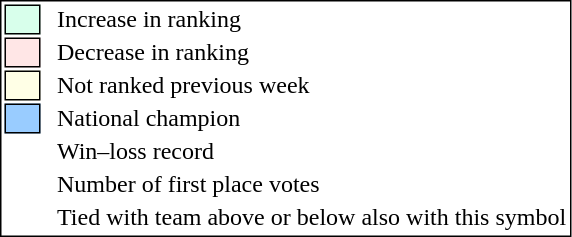<table style="border:1px solid black;">
<tr>
<td style="background:#D8FFEB; width:20px; border:1px solid black;"></td>
<td> </td>
<td>Increase in ranking</td>
</tr>
<tr>
<td style="background:#FFE6E6; width:20px; border:1px solid black;"></td>
<td> </td>
<td>Decrease in ranking</td>
</tr>
<tr>
<td style="background:#FFFFE6; width:20px; border:1px solid black;"></td>
<td> </td>
<td>Not ranked previous week</td>
</tr>
<tr>
<td style="background:#9cf; width:20px; border:1px solid black;"></td>
<td> </td>
<td>National champion</td>
</tr>
<tr>
<td></td>
<td> </td>
<td>Win–loss record</td>
</tr>
<tr>
<td></td>
<td> </td>
<td>Number of first place votes</td>
</tr>
<tr>
<td></td>
<td></td>
<td>Tied with team above or below also with this symbol</td>
</tr>
</table>
